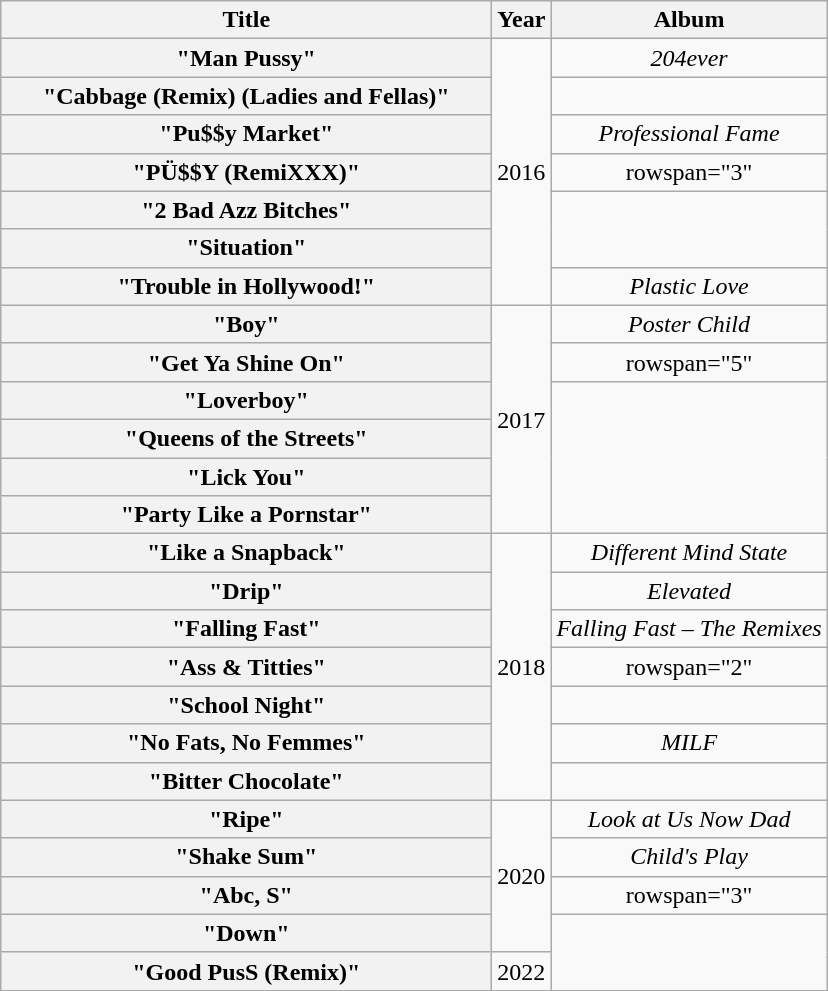<table class="wikitable plainrowheaders" style="text-align:center;">
<tr>
<th scope="col" style="width:20em;">Title</th>
<th scope="col">Year</th>
<th scope="col">Album</th>
</tr>
<tr>
<th scope="row">"Man Pussy"<br></th>
<td rowspan="7">2016</td>
<td><em>204ever</em></td>
</tr>
<tr>
<th scope="row">"Cabbage (Remix) (Ladies and Fellas)"<br></th>
<td></td>
</tr>
<tr>
<th scope="row">"Pu$$y Market"<br></th>
<td><em>Professional Fame</em></td>
</tr>
<tr>
<th scope="row">"PÜ$$Y (RemiXXX)"<br></th>
<td>rowspan="3" </td>
</tr>
<tr>
<th scope="row">"2 Bad Azz Bitches"<br></th>
</tr>
<tr>
<th scope="row">"Situation"<br></th>
</tr>
<tr>
<th scope="row">"Trouble in Hollywood!"<br></th>
<td><em>Plastic Love</em></td>
</tr>
<tr>
<th scope="row">"Boy"<br></th>
<td rowspan="6">2017</td>
<td><em>Poster Child</em></td>
</tr>
<tr>
<th scope="row">"Get Ya Shine On"<br></th>
<td>rowspan="5" </td>
</tr>
<tr>
<th scope="row">"Loverboy"<br></th>
</tr>
<tr>
<th scope="row">"Queens of the Streets"<br></th>
</tr>
<tr>
<th scope="row">"Lick You"<br></th>
</tr>
<tr>
<th scope="row">"Party Like a Pornstar"<br></th>
</tr>
<tr>
<th scope="row">"Like a Snapback"<br></th>
<td rowspan="7">2018</td>
<td><em>Different Mind State</em></td>
</tr>
<tr>
<th scope="row">"Drip"<br></th>
<td><em>Elevated</em></td>
</tr>
<tr>
<th scope="row">"Falling Fast"<br></th>
<td><em>Falling Fast – The Remixes</em></td>
</tr>
<tr>
<th scope="row">"Ass & Titties"<br></th>
<td>rowspan="2" </td>
</tr>
<tr>
<th scope="row">"School Night"<br></th>
</tr>
<tr>
<th scope="row">"No Fats, No Femmes"<br></th>
<td><em>MILF</em></td>
</tr>
<tr>
<th scope="row">"Bitter Chocolate"<br></th>
<td></td>
</tr>
<tr>
<th scope="row">"Ripe"<br></th>
<td rowspan="4">2020</td>
<td><em>Look at Us Now Dad</em></td>
</tr>
<tr>
<th scope="row">"Shake Sum"<br></th>
<td><em>Child's Play</em></td>
</tr>
<tr>
<th scope="row">"Abc, S"<br></th>
<td>rowspan="3" </td>
</tr>
<tr>
<th scope="row">"Down"<br></th>
</tr>
<tr>
<th scope="row">"Good PusS (Remix)"<br></th>
<td>2022</td>
</tr>
</table>
